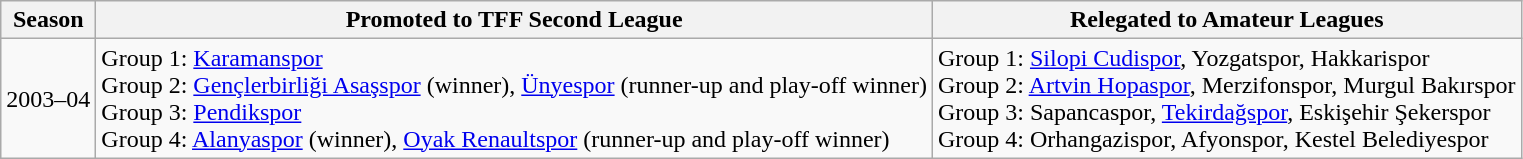<table class="wikitable">
<tr>
<th>Season</th>
<th>Promoted to TFF Second League</th>
<th>Relegated to Amateur Leagues</th>
</tr>
<tr>
<td>2003–04</td>
<td>Group 1: <a href='#'>Karamanspor</a><br>Group 2: <a href='#'>Gençlerbirliği Asaşspor</a> (winner), <a href='#'>Ünyespor</a> (runner-up and play-off winner)<br>Group 3: <a href='#'>Pendikspor</a><br>Group 4: <a href='#'>Alanyaspor</a> (winner), <a href='#'>Oyak Renaultspor</a> (runner-up and play-off winner)</td>
<td>Group 1: <a href='#'>Silopi Cudispor</a>, Yozgatspor, Hakkarispor<br>Group 2: <a href='#'>Artvin Hopaspor</a>, Merzifonspor, Murgul Bakırspor<br>Group 3: Sapancaspor, <a href='#'>Tekirdağspor</a>, Eskişehir Şekerspor<br>Group 4: Orhangazispor, Afyonspor, Kestel Belediyespor</td>
</tr>
</table>
